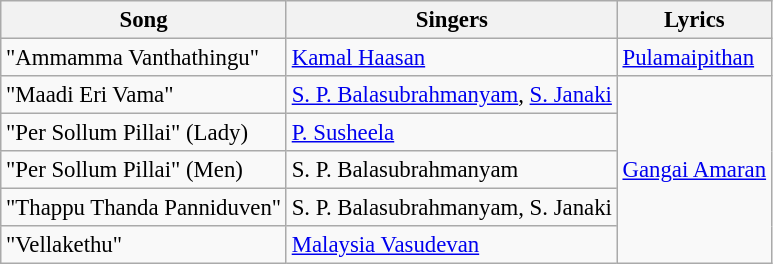<table class="wikitable" style="font-size:95%;">
<tr>
<th>Song</th>
<th>Singers</th>
<th>Lyrics</th>
</tr>
<tr>
<td>"Ammamma Vanthathingu"</td>
<td><a href='#'>Kamal Haasan</a></td>
<td><a href='#'>Pulamaipithan</a></td>
</tr>
<tr>
<td>"Maadi Eri Vama"</td>
<td><a href='#'>S. P. Balasubrahmanyam</a>, <a href='#'>S. Janaki</a></td>
<td rowspan=5><a href='#'>Gangai Amaran</a></td>
</tr>
<tr>
<td>"Per Sollum Pillai" (Lady)</td>
<td><a href='#'>P. Susheela</a></td>
</tr>
<tr>
<td>"Per Sollum Pillai" (Men)</td>
<td>S. P. Balasubrahmanyam</td>
</tr>
<tr>
<td>"Thappu Thanda Panniduven"</td>
<td>S. P. Balasubrahmanyam, S. Janaki</td>
</tr>
<tr>
<td>"Vellakethu"</td>
<td><a href='#'>Malaysia Vasudevan</a></td>
</tr>
</table>
